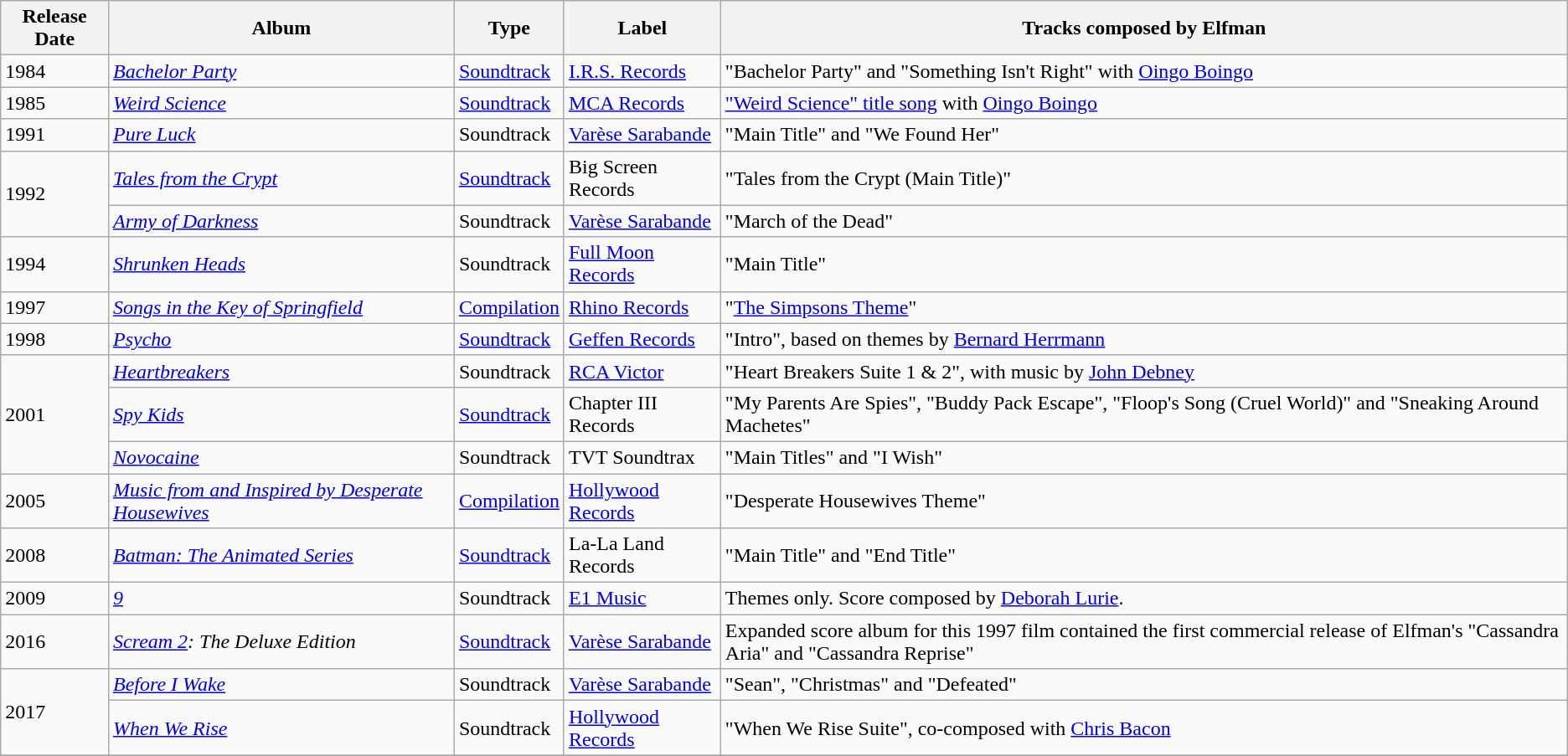<table class="wikitable sortable">
<tr>
<th>Release Date</th>
<th>Album</th>
<th>Type</th>
<th>Label</th>
<th>Tracks composed by Elfman</th>
</tr>
<tr>
<td>1984</td>
<td><em><a href='#'>Bachelor Party</a></em></td>
<td><a href='#'>Soundtrack</a></td>
<td><a href='#'>I.R.S. Records</a></td>
<td>"Bachelor Party" and "Something Isn't Right" with <a href='#'>Oingo Boingo</a></td>
</tr>
<tr>
<td>1985</td>
<td><em><a href='#'>Weird Science</a></em></td>
<td><a href='#'>Soundtrack</a></td>
<td><a href='#'>MCA Records</a></td>
<td><a href='#'>"Weird Science" title song</a> with <a href='#'>Oingo Boingo</a></td>
</tr>
<tr>
<td>1991</td>
<td><em><a href='#'>Pure Luck</a></em></td>
<td>Soundtrack</td>
<td><a href='#'>Varèse Sarabande</a></td>
<td>"Main Title" and "We Found Her"</td>
</tr>
<tr>
<td rowspan="2">1992</td>
<td><em><a href='#'>Tales from the Crypt</a></em></td>
<td><a href='#'>Soundtrack</a></td>
<td>Big Screen Records</td>
<td>"Tales from the Crypt (Main Title)"</td>
</tr>
<tr>
<td><em><a href='#'>Army of Darkness</a></em></td>
<td>Soundtrack</td>
<td><a href='#'>Varèse Sarabande</a></td>
<td>"March of the Dead"</td>
</tr>
<tr>
<td>1994</td>
<td><em><a href='#'>Shrunken Heads</a></em></td>
<td>Soundtrack</td>
<td><a href='#'>Full Moon Records</a></td>
<td>"Main Title"</td>
</tr>
<tr>
<td>1997</td>
<td><em><a href='#'>Songs in the Key of Springfield</a></em></td>
<td><a href='#'>Compilation</a></td>
<td><a href='#'>Rhino Records</a></td>
<td>"<a href='#'>The Simpsons Theme</a>"</td>
</tr>
<tr>
<td>1998</td>
<td><em><a href='#'>Psycho</a></em></td>
<td><a href='#'>Soundtrack</a></td>
<td><a href='#'>Geffen Records</a></td>
<td>"Intro", based on themes by <a href='#'>Bernard Herrmann</a></td>
</tr>
<tr>
<td rowspan="3">2001</td>
<td><em><a href='#'>Heartbreakers</a></em></td>
<td>Soundtrack</td>
<td><a href='#'>RCA Victor</a></td>
<td>"Heart Breakers Suite 1 & 2", with music by <a href='#'>John Debney</a></td>
</tr>
<tr>
<td><em><a href='#'>Spy Kids</a></em></td>
<td><a href='#'>Soundtrack</a></td>
<td>Chapter III Records</td>
<td>"My Parents Are Spies", "Buddy Pack Escape", "Floop's Song (Cruel World)" and "Sneaking Around Machetes"</td>
</tr>
<tr>
<td><em><a href='#'>Novocaine</a></em></td>
<td>Soundtrack</td>
<td>TVT Soundtrax</td>
<td>"Main Titles" and "I Wish"</td>
</tr>
<tr>
<td>2005</td>
<td><em><a href='#'>Music from and Inspired by Desperate Housewives</a></em></td>
<td><a href='#'>Compilation</a></td>
<td><a href='#'>Hollywood Records</a></td>
<td>"Desperate Housewives Theme"</td>
</tr>
<tr>
<td>2008</td>
<td><em><a href='#'>Batman: The Animated Series</a></em></td>
<td><a href='#'>Soundtrack</a></td>
<td>La-La Land Records</td>
<td>"Main Title" and "End Title"</td>
</tr>
<tr>
<td>2009</td>
<td><em><a href='#'>9</a></em></td>
<td>Soundtrack</td>
<td><a href='#'>E1 Music</a></td>
<td>Themes only. Score composed by <a href='#'>Deborah Lurie</a>.</td>
</tr>
<tr>
<td>2016</td>
<td><em><a href='#'>Scream 2</a>: The Deluxe Edition</em></td>
<td><a href='#'>Soundtrack</a></td>
<td><a href='#'>Varèse Sarabande</a></td>
<td>Expanded score album for this 1997 film contained the first commercial release of Elfman's "Cassandra Aria" and "Cassandra Reprise"</td>
</tr>
<tr>
<td rowspan="2">2017</td>
<td><em><a href='#'>Before I Wake</a></em></td>
<td>Soundtrack</td>
<td><a href='#'>Varèse Sarabande</a></td>
<td>"Sean",  "Christmas" and "Defeated"</td>
</tr>
<tr>
<td><em><a href='#'>When We Rise</a></em></td>
<td>Soundtrack</td>
<td><a href='#'>Hollywood Records</a></td>
<td>"When We Rise Suite", co-composed with <a href='#'>Chris Bacon</a></td>
</tr>
<tr>
</tr>
</table>
